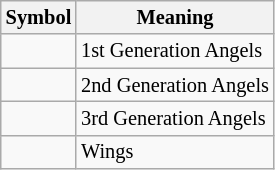<table class="sortable wikitable"  style="font-size:85%;">
<tr>
<th>Symbol</th>
<th>Meaning</th>
</tr>
<tr>
<td align="center"></td>
<td>1st Generation Angels</td>
</tr>
<tr>
<td align="center"></td>
<td>2nd Generation Angels</td>
</tr>
<tr>
<td align="center"></td>
<td>3rd Generation Angels</td>
</tr>
<tr>
<td align="center"></td>
<td>Wings</td>
</tr>
</table>
